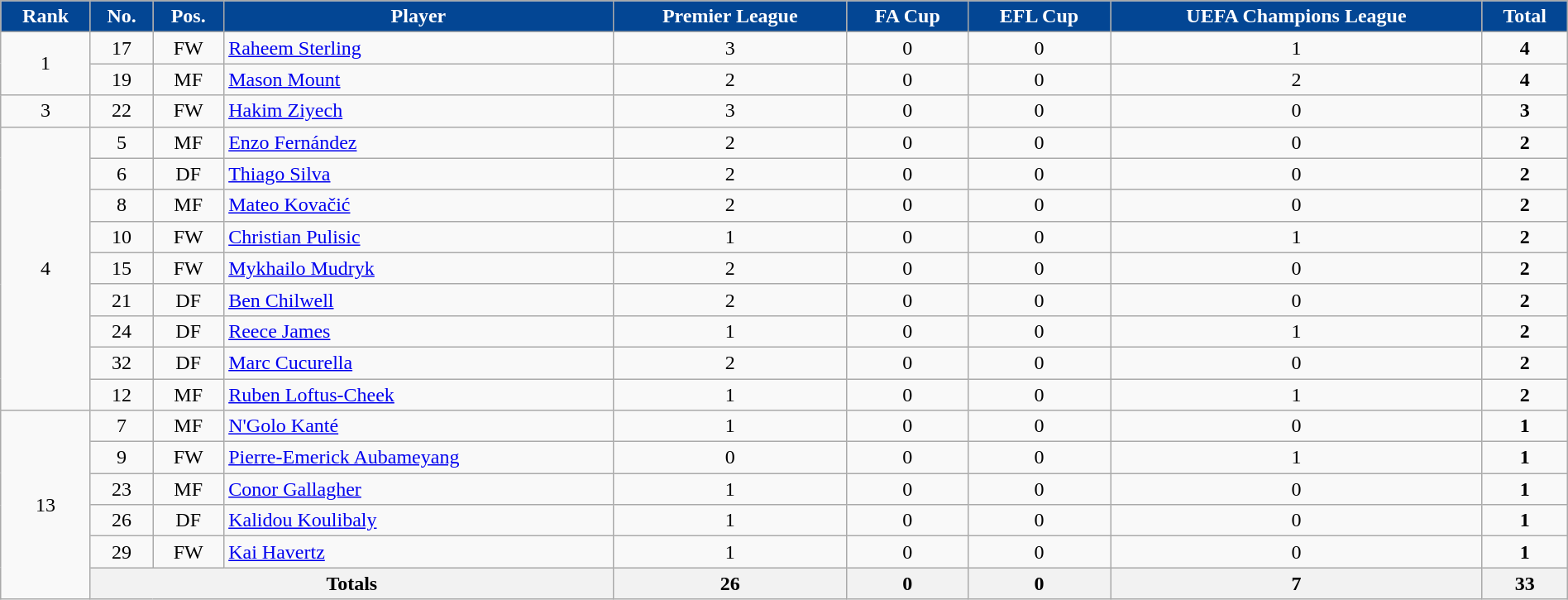<table class="wikitable sortable" style="text-align:center; width:100%">
<tr>
<th style=background-color:#034694;color:#FFFFFF>Rank</th>
<th style=background-color:#034694;color:#FFFFFF>No.</th>
<th style=background-color:#034694;color:#FFFFFF>Pos.</th>
<th style=background-color:#034694;color:#FFFFFF>Player</th>
<th style=background-color:#034694;color:#FFFFFF>Premier League</th>
<th style=background-color:#034694;color:#FFFFFF>FA Cup</th>
<th style=background-color:#034694;color:#FFFFFF>EFL Cup</th>
<th style=background-color:#034694;color:#FFFFFF>UEFA Champions League</th>
<th style=background-color:#034694;color:#FFFFFF>Total</th>
</tr>
<tr>
<td rowspan="2">1</td>
<td>17</td>
<td>FW</td>
<td align="left"> <a href='#'>Raheem Sterling</a></td>
<td>3</td>
<td>0</td>
<td>0</td>
<td>1</td>
<td><strong>4</strong></td>
</tr>
<tr>
<td>19</td>
<td>MF</td>
<td align="left"> <a href='#'>Mason Mount</a></td>
<td>2</td>
<td>0</td>
<td>0</td>
<td>2</td>
<td><strong>4</strong></td>
</tr>
<tr>
<td>3</td>
<td>22</td>
<td>FW</td>
<td align=left> <a href='#'>Hakim Ziyech</a></td>
<td>3</td>
<td>0</td>
<td>0</td>
<td>0</td>
<td><strong>3</strong></td>
</tr>
<tr>
<td rowspan="9">4</td>
<td>5</td>
<td>MF</td>
<td align=left> <a href='#'>Enzo Fernández</a></td>
<td>2</td>
<td>0</td>
<td>0</td>
<td>0</td>
<td><strong>2</strong></td>
</tr>
<tr>
<td>6</td>
<td>DF</td>
<td align=left> <a href='#'>Thiago Silva</a></td>
<td>2</td>
<td>0</td>
<td>0</td>
<td>0</td>
<td><strong>2</strong></td>
</tr>
<tr>
<td>8</td>
<td>MF</td>
<td align=left> <a href='#'>Mateo Kovačić</a></td>
<td>2</td>
<td>0</td>
<td>0</td>
<td>0</td>
<td><strong>2</strong></td>
</tr>
<tr>
<td>10</td>
<td>FW</td>
<td align=left> <a href='#'>Christian Pulisic</a></td>
<td>1</td>
<td>0</td>
<td>0</td>
<td>1</td>
<td><strong>2</strong></td>
</tr>
<tr>
<td>15</td>
<td>FW</td>
<td align=left> <a href='#'>Mykhailo Mudryk</a></td>
<td>2</td>
<td>0</td>
<td>0</td>
<td>0</td>
<td><strong>2</strong></td>
</tr>
<tr>
<td>21</td>
<td>DF</td>
<td align=left> <a href='#'>Ben Chilwell</a></td>
<td>2</td>
<td>0</td>
<td>0</td>
<td>0</td>
<td><strong>2</strong></td>
</tr>
<tr>
<td>24</td>
<td>DF</td>
<td align=left> <a href='#'>Reece James</a></td>
<td>1</td>
<td>0</td>
<td>0</td>
<td>1</td>
<td><strong>2</strong></td>
</tr>
<tr>
<td>32</td>
<td>DF</td>
<td align=left> <a href='#'>Marc Cucurella</a></td>
<td>2</td>
<td>0</td>
<td>0</td>
<td>0</td>
<td><strong>2</strong></td>
</tr>
<tr>
<td>12</td>
<td>MF</td>
<td align=left> <a href='#'>Ruben Loftus-Cheek</a></td>
<td>1</td>
<td>0</td>
<td>0</td>
<td>1</td>
<td><strong>2</strong></td>
</tr>
<tr>
<td rowspan="6">13</td>
<td>7</td>
<td>MF</td>
<td align=left> <a href='#'>N'Golo Kanté</a></td>
<td>1</td>
<td>0</td>
<td>0</td>
<td>0</td>
<td><strong>1</strong></td>
</tr>
<tr>
<td>9</td>
<td>FW</td>
<td align=left> <a href='#'>Pierre-Emerick Aubameyang</a></td>
<td>0</td>
<td>0</td>
<td>0</td>
<td>1</td>
<td><strong>1</strong></td>
</tr>
<tr>
<td>23</td>
<td>MF</td>
<td align=left> <a href='#'>Conor Gallagher</a></td>
<td>1</td>
<td>0</td>
<td>0</td>
<td>0</td>
<td><strong>1</strong></td>
</tr>
<tr>
<td>26</td>
<td>DF</td>
<td align=left> <a href='#'>Kalidou Koulibaly</a></td>
<td>1</td>
<td>0</td>
<td>0</td>
<td>0</td>
<td><strong>1</strong></td>
</tr>
<tr>
<td>29</td>
<td>FW</td>
<td align=left> <a href='#'>Kai Havertz</a></td>
<td>1</td>
<td>0</td>
<td>0</td>
<td>0</td>
<td><strong>1</strong></td>
</tr>
<tr>
<th colspan="3"><strong>Totals</strong></th>
<th><strong>26</strong></th>
<th><strong>0</strong></th>
<th><strong>0</strong></th>
<th><strong>7</strong></th>
<th><strong>33</strong></th>
</tr>
</table>
